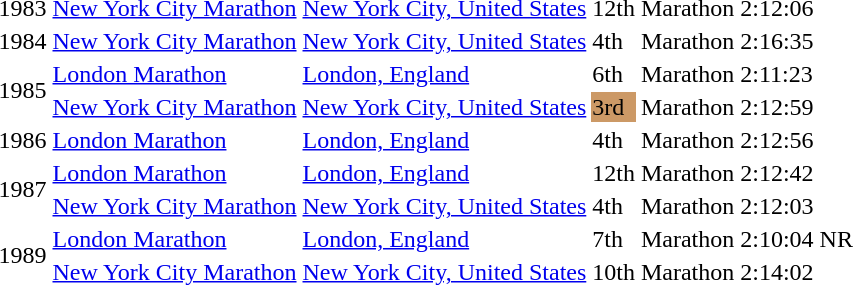<table>
<tr>
<td>1983</td>
<td><a href='#'>New York City Marathon</a></td>
<td><a href='#'>New York City, United States</a></td>
<td>12th</td>
<td>Marathon</td>
<td>2:12:06</td>
</tr>
<tr>
<td>1984</td>
<td><a href='#'>New York City Marathon</a></td>
<td><a href='#'>New York City, United States</a></td>
<td>4th</td>
<td>Marathon</td>
<td>2:16:35</td>
</tr>
<tr>
<td rowspan=2>1985</td>
<td><a href='#'>London Marathon</a></td>
<td><a href='#'>London, England</a></td>
<td>6th</td>
<td>Marathon</td>
<td>2:11:23</td>
</tr>
<tr>
<td><a href='#'>New York City Marathon</a></td>
<td><a href='#'>New York City, United States</a></td>
<td bgcolor="cc9966">3rd</td>
<td>Marathon</td>
<td>2:12:59</td>
</tr>
<tr>
<td>1986</td>
<td><a href='#'>London Marathon</a></td>
<td><a href='#'>London, England</a></td>
<td>4th</td>
<td>Marathon</td>
<td>2:12:56</td>
</tr>
<tr>
<td rowspan=2>1987</td>
<td><a href='#'>London Marathon</a></td>
<td><a href='#'>London, England</a></td>
<td>12th</td>
<td>Marathon</td>
<td>2:12:42</td>
</tr>
<tr>
<td><a href='#'>New York City Marathon</a></td>
<td><a href='#'>New York City, United States</a></td>
<td>4th</td>
<td>Marathon</td>
<td>2:12:03</td>
</tr>
<tr>
<td rowspan=2>1989</td>
<td><a href='#'>London Marathon</a></td>
<td><a href='#'>London, England</a></td>
<td>7th</td>
<td>Marathon</td>
<td>2:10:04 NR</td>
</tr>
<tr>
<td><a href='#'>New York City Marathon</a></td>
<td><a href='#'>New York City, United States</a></td>
<td>10th</td>
<td>Marathon</td>
<td>2:14:02</td>
</tr>
</table>
